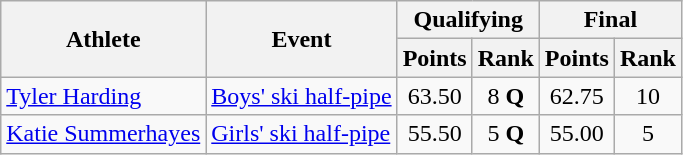<table class="wikitable">
<tr>
<th rowspan="2">Athlete</th>
<th rowspan="2">Event</th>
<th colspan="2">Qualifying</th>
<th colspan="2">Final</th>
</tr>
<tr>
<th>Points</th>
<th>Rank</th>
<th>Points</th>
<th>Rank</th>
</tr>
<tr>
<td><a href='#'>Tyler Harding</a></td>
<td><a href='#'>Boys' ski half-pipe</a></td>
<td align="center">63.50</td>
<td align="center">8 <strong>Q</strong></td>
<td align="center">62.75</td>
<td align="center">10</td>
</tr>
<tr>
<td><a href='#'>Katie Summerhayes</a></td>
<td><a href='#'>Girls' ski half-pipe</a></td>
<td align="center">55.50</td>
<td align="center">5 <strong>Q</strong></td>
<td align="center">55.00</td>
<td align="center">5</td>
</tr>
</table>
